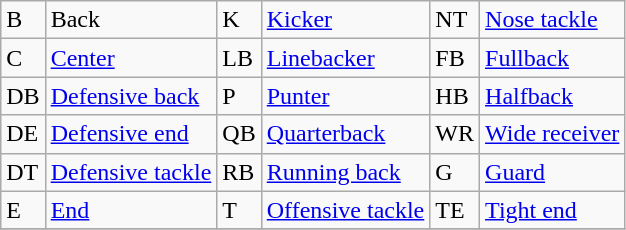<table class="wikitable">
<tr>
<td>B</td>
<td>Back</td>
<td>K</td>
<td><a href='#'>Kicker</a></td>
<td>NT</td>
<td><a href='#'>Nose tackle</a></td>
</tr>
<tr>
<td>C</td>
<td><a href='#'>Center</a></td>
<td>LB</td>
<td><a href='#'>Linebacker</a></td>
<td>FB</td>
<td><a href='#'>Fullback</a></td>
</tr>
<tr>
<td>DB</td>
<td><a href='#'>Defensive back</a></td>
<td>P</td>
<td><a href='#'>Punter</a></td>
<td>HB</td>
<td><a href='#'>Halfback</a></td>
</tr>
<tr>
<td>DE</td>
<td><a href='#'>Defensive end</a></td>
<td>QB</td>
<td><a href='#'>Quarterback</a></td>
<td>WR</td>
<td><a href='#'>Wide receiver</a></td>
</tr>
<tr>
<td>DT</td>
<td><a href='#'>Defensive tackle</a></td>
<td>RB</td>
<td><a href='#'>Running back</a></td>
<td>G</td>
<td><a href='#'>Guard</a></td>
</tr>
<tr>
<td>E</td>
<td><a href='#'>End</a></td>
<td>T</td>
<td><a href='#'>Offensive tackle</a></td>
<td>TE</td>
<td><a href='#'>Tight end</a></td>
</tr>
<tr>
</tr>
</table>
